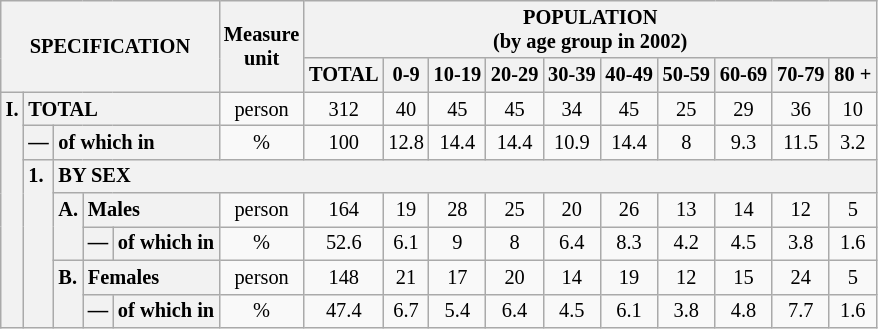<table class="wikitable" style="font-size:85%; text-align:center">
<tr>
<th rowspan="2" colspan="5">SPECIFICATION</th>
<th rowspan="2">Measure<br> unit</th>
<th colspan="10" rowspan="1">POPULATION<br> (by age group in 2002)</th>
</tr>
<tr>
<th>TOTAL</th>
<th>0-9</th>
<th>10-19</th>
<th>20-29</th>
<th>30-39</th>
<th>40-49</th>
<th>50-59</th>
<th>60-69</th>
<th>70-79</th>
<th>80 +</th>
</tr>
<tr>
<th style="text-align:left" valign="top" rowspan="7">I.</th>
<th style="text-align:left" colspan="4">TOTAL</th>
<td>person</td>
<td>312</td>
<td>40</td>
<td>45</td>
<td>45</td>
<td>34</td>
<td>45</td>
<td>25</td>
<td>29</td>
<td>36</td>
<td>10</td>
</tr>
<tr>
<th style="text-align:left" valign="top">—</th>
<th style="text-align:left" colspan="3">of which in</th>
<td>%</td>
<td>100</td>
<td>12.8</td>
<td>14.4</td>
<td>14.4</td>
<td>10.9</td>
<td>14.4</td>
<td>8</td>
<td>9.3</td>
<td>11.5</td>
<td>3.2</td>
</tr>
<tr>
<th style="text-align:left" valign="top" rowspan="5">1.</th>
<th style="text-align:left" colspan="14">BY SEX</th>
</tr>
<tr>
<th style="text-align:left" valign="top" rowspan="2">A.</th>
<th style="text-align:left" colspan="2">Males</th>
<td>person</td>
<td>164</td>
<td>19</td>
<td>28</td>
<td>25</td>
<td>20</td>
<td>26</td>
<td>13</td>
<td>14</td>
<td>12</td>
<td>5</td>
</tr>
<tr>
<th style="text-align:left" valign="top">—</th>
<th style="text-align:left" colspan="1">of which in</th>
<td>%</td>
<td>52.6</td>
<td>6.1</td>
<td>9</td>
<td>8</td>
<td>6.4</td>
<td>8.3</td>
<td>4.2</td>
<td>4.5</td>
<td>3.8</td>
<td>1.6</td>
</tr>
<tr>
<th style="text-align:left" valign="top" rowspan="2">B.</th>
<th style="text-align:left" colspan="2">Females</th>
<td>person</td>
<td>148</td>
<td>21</td>
<td>17</td>
<td>20</td>
<td>14</td>
<td>19</td>
<td>12</td>
<td>15</td>
<td>24</td>
<td>5</td>
</tr>
<tr>
<th style="text-align:left" valign="top">—</th>
<th style="text-align:left" colspan="1">of which in</th>
<td>%</td>
<td>47.4</td>
<td>6.7</td>
<td>5.4</td>
<td>6.4</td>
<td>4.5</td>
<td>6.1</td>
<td>3.8</td>
<td>4.8</td>
<td>7.7</td>
<td>1.6</td>
</tr>
</table>
